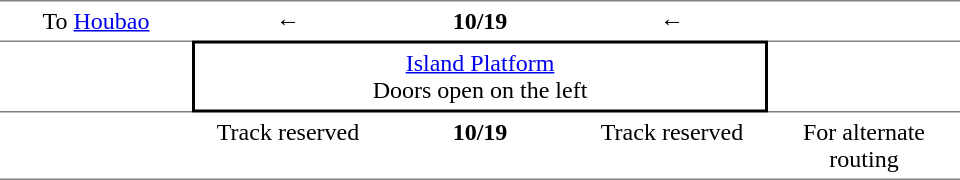<table table border=0 cellspacing=0 cellpadding=4>
<tr>
<td style="border-top:solid 1px gray;" width=120 valign=top align=center>To  <a href='#'>Houbao</a></td>
<td style="border-top:solid 1px gray;" width=120 valign=top align=center>←</td>
<th style="border-top:solid 1px gray;" width=120 valign=top align=center><span>10/19</span></th>
<td style="border-top:solid 1px gray;" width=120 valign=top align=center>←</td>
<td style="border-top:solid 1px gray;" width=120 valign=top align=center></td>
</tr>
<tr>
<td style="border-top:solid 1px gray;border-bottom:solid 1px gray;" width=120 valign=top align=center></td>
<td style="border-top:solid 2px black;border-right:solid 2px black;border-left:solid 2px black;border-bottom:solid 2px black;" colspan=3 align=center><a href='#'>Island Platform</a><br>Doors open on the left</td>
<td style="border-top:solid 1px gray;border-bottom:solid 1px gray;" width=120 valign=top align=center></td>
<td></td>
</tr>
<tr>
<td style="border-bottom:solid 1px gray;" valign=top align=center></td>
<td style="border-bottom:solid 1px gray;" width=120 valign=top align=center>Track reserved</td>
<th style="border-bottom:solid 1px gray;" colspan=1 valign=top align=center><span>10/19</span></th>
<td style="border-bottom:solid 1px gray;" width=120 valign=top align=center>Track reserved</td>
<td style="border-bottom:solid 1px gray;" valign=top align=center>For alternate  routing</td>
</tr>
</table>
